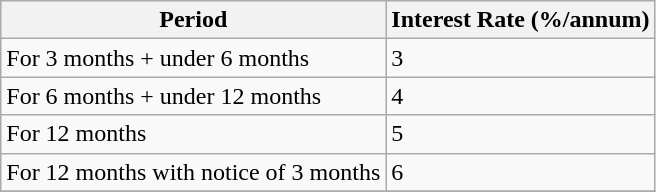<table class="wikitable">
<tr>
<th>Period</th>
<th>Interest Rate (%/annum)</th>
</tr>
<tr>
<td>For 3 months + under 6 months</td>
<td>3</td>
</tr>
<tr>
<td>For 6 months + under 12 months</td>
<td>4</td>
</tr>
<tr>
<td>For 12 months</td>
<td>5</td>
</tr>
<tr>
<td>For 12 months with notice of 3 months</td>
<td>6</td>
</tr>
<tr>
</tr>
</table>
